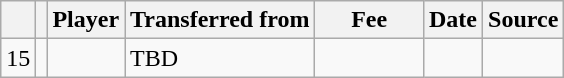<table class="wikitable plainrowheaders sortable">
<tr>
<th></th>
<th></th>
<th scope=col>Player</th>
<th>Transferred from</th>
<th !scope=col; style="width: 65px;">Fee</th>
<th scope=col>Date</th>
<th scope=col>Source</th>
</tr>
<tr>
<td align=center>15</td>
<td align=center></td>
<td></td>
<td>TBD</td>
<td></td>
<td></td>
<td></td>
</tr>
</table>
